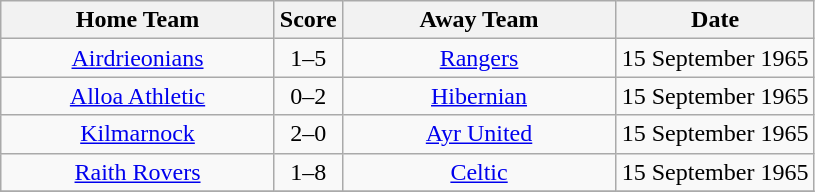<table class="wikitable" style="text-align:center;">
<tr>
<th width=175>Home Team</th>
<th width=20>Score</th>
<th width=175>Away Team</th>
<th width= 125>Date</th>
</tr>
<tr>
<td><a href='#'>Airdrieonians</a></td>
<td>1–5</td>
<td><a href='#'>Rangers</a></td>
<td>15 September 1965</td>
</tr>
<tr>
<td><a href='#'>Alloa Athletic</a></td>
<td>0–2</td>
<td><a href='#'>Hibernian</a></td>
<td>15 September 1965</td>
</tr>
<tr>
<td><a href='#'>Kilmarnock</a></td>
<td>2–0</td>
<td><a href='#'>Ayr United</a></td>
<td>15 September 1965</td>
</tr>
<tr>
<td><a href='#'>Raith Rovers</a></td>
<td>1–8</td>
<td><a href='#'>Celtic</a></td>
<td>15 September 1965</td>
</tr>
<tr>
</tr>
</table>
